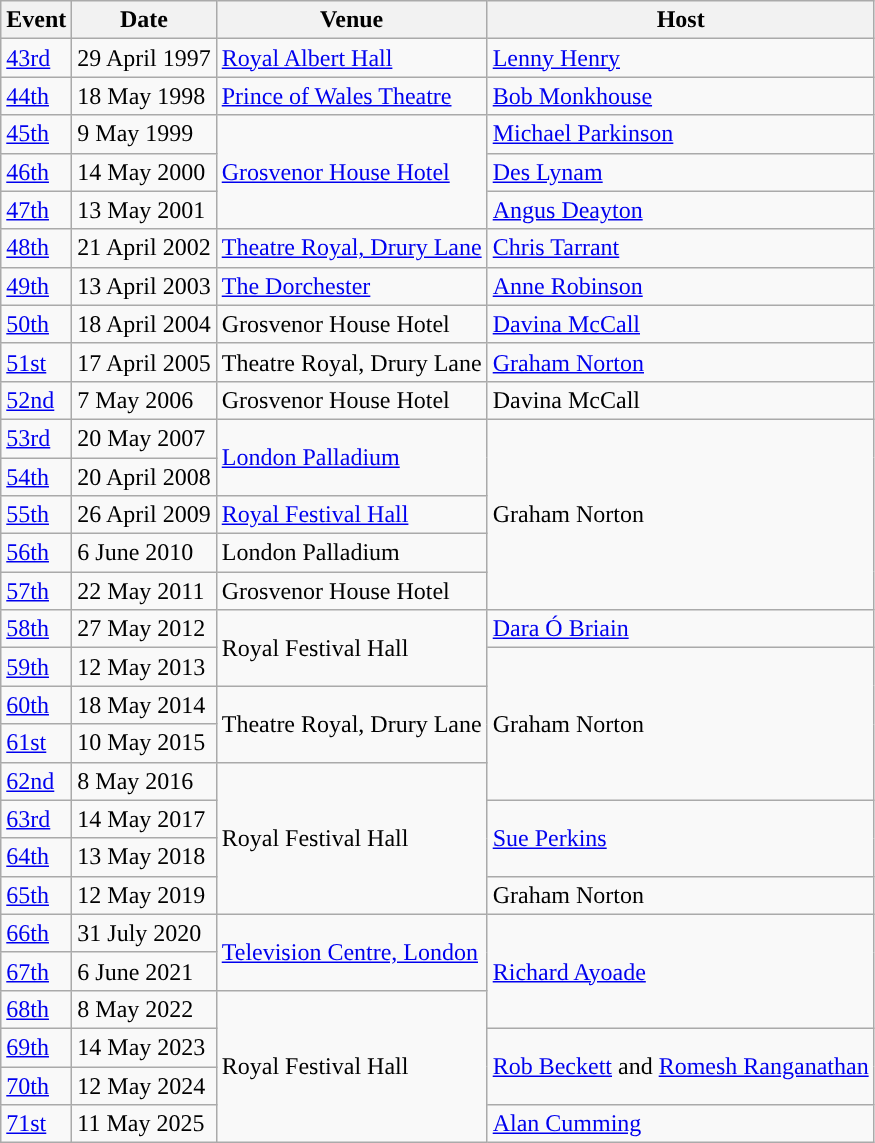<table class="wikitable">
<tr>
<th scope="col">Event</th>
<th scope="col">Date</th>
<th scope="col">Venue</th>
<th scope="col">Host</th>
</tr>
<tr>
<td><a href='#'>43rd</a></td>
<td>29 April 1997</td>
<td><a href='#'>Royal Albert Hall</a></td>
<td><a href='#'>Lenny Henry</a></td>
</tr>
<tr>
<td><a href='#'>44th</a></td>
<td>18 May 1998</td>
<td><a href='#'>Prince of Wales Theatre</a></td>
<td><a href='#'>Bob Monkhouse</a></td>
</tr>
<tr>
<td><a href='#'>45th</a></td>
<td>9 May 1999</td>
<td rowspan="3"><a href='#'>Grosvenor House Hotel</a></td>
<td><a href='#'>Michael Parkinson</a></td>
</tr>
<tr>
<td><a href='#'>46th</a></td>
<td>14 May 2000</td>
<td><a href='#'>Des Lynam</a></td>
</tr>
<tr>
<td><a href='#'>47th</a></td>
<td>13 May 2001</td>
<td><a href='#'>Angus Deayton</a></td>
</tr>
<tr>
<td><a href='#'>48th</a></td>
<td>21 April 2002</td>
<td><a href='#'>Theatre Royal, Drury Lane</a></td>
<td><a href='#'>Chris Tarrant</a></td>
</tr>
<tr>
<td><a href='#'>49th</a></td>
<td>13 April 2003</td>
<td><a href='#'>The Dorchester</a></td>
<td><a href='#'>Anne Robinson</a></td>
</tr>
<tr>
<td><a href='#'>50th</a></td>
<td>18 April 2004</td>
<td>Grosvenor House Hotel</td>
<td><a href='#'>Davina McCall</a></td>
</tr>
<tr>
<td><a href='#'>51st</a></td>
<td>17 April 2005</td>
<td>Theatre Royal, Drury Lane</td>
<td><a href='#'>Graham Norton</a></td>
</tr>
<tr>
<td><a href='#'>52nd</a></td>
<td>7 May 2006</td>
<td>Grosvenor House Hotel</td>
<td>Davina McCall</td>
</tr>
<tr>
<td><a href='#'>53rd</a></td>
<td>20 May 2007</td>
<td rowspan="2"><a href='#'>London Palladium</a></td>
<td rowspan="5">Graham Norton</td>
</tr>
<tr>
<td><a href='#'>54th</a></td>
<td>20 April 2008</td>
</tr>
<tr>
<td><a href='#'>55th</a></td>
<td>26 April 2009</td>
<td><a href='#'>Royal Festival Hall</a></td>
</tr>
<tr>
<td><a href='#'>56th</a></td>
<td>6 June 2010</td>
<td>London Palladium</td>
</tr>
<tr>
<td><a href='#'>57th</a></td>
<td>22 May 2011</td>
<td>Grosvenor House Hotel</td>
</tr>
<tr>
<td><a href='#'>58th</a></td>
<td>27 May 2012</td>
<td rowspan="2">Royal Festival Hall</td>
<td><a href='#'>Dara Ó Briain</a></td>
</tr>
<tr>
<td><a href='#'>59th</a></td>
<td>12 May 2013</td>
<td rowspan="4">Graham Norton</td>
</tr>
<tr>
<td><a href='#'>60th</a></td>
<td>18 May 2014</td>
<td rowspan="2">Theatre Royal, Drury Lane</td>
</tr>
<tr>
<td><a href='#'>61st</a></td>
<td>10 May 2015</td>
</tr>
<tr>
<td><a href='#'>62nd</a></td>
<td>8 May 2016</td>
<td rowspan="4">Royal Festival Hall</td>
</tr>
<tr>
<td><a href='#'>63rd</a></td>
<td>14 May 2017</td>
<td rowspan="2"><a href='#'>Sue Perkins</a></td>
</tr>
<tr>
<td><a href='#'>64th</a></td>
<td>13 May 2018</td>
</tr>
<tr>
<td><a href='#'>65th</a></td>
<td>12 May 2019</td>
<td>Graham Norton</td>
</tr>
<tr>
<td><a href='#'>66th</a></td>
<td>31 July 2020</td>
<td rowspan="2"><a href='#'>Television Centre, London</a></td>
<td rowspan="3”"><a href='#'>Richard Ayoade</a></td>
</tr>
<tr>
<td><a href='#'>67th</a></td>
<td>6 June 2021</td>
</tr>
<tr>
<td><a href='#'>68th</a></td>
<td>8 May 2022</td>
<td rowspan="4">Royal Festival Hall</td>
</tr>
<tr>
<td><a href='#'>69th</a></td>
<td>14 May 2023</td>
<td rowspan="2"><a href='#'>Rob Beckett</a> and <a href='#'>Romesh Ranganathan</a></td>
</tr>
<tr>
<td><a href='#'>70th</a></td>
<td>12 May 2024</td>
</tr>
<tr>
<td><a href='#'>71st</a></td>
<td>11 May 2025</td>
<td><a href='#'>Alan Cumming</a></td>
</tr>
</table>
